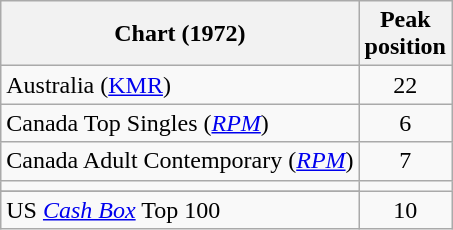<table class="wikitable sortable">
<tr>
<th align="left">Chart (1972)</th>
<th align="left">Peak<br>position</th>
</tr>
<tr>
<td align="left">Australia (<a href='#'>KMR</a>)</td>
<td style="text-align:center;">22</td>
</tr>
<tr>
<td align="left">Canada Top Singles (<a href='#'><em>RPM</em></a>)</td>
<td style="text-align:center;">6</td>
</tr>
<tr>
<td align="left">Canada Adult Contemporary (<a href='#'><em>RPM</em></a>)</td>
<td style="text-align:center;">7</td>
</tr>
<tr>
<td></td>
</tr>
<tr>
</tr>
<tr>
</tr>
<tr>
</tr>
<tr>
</tr>
<tr>
<td align="left">US <em><a href='#'>Cash Box</a></em> Top 100</td>
<td style="text-align:center;">10</td>
</tr>
</table>
